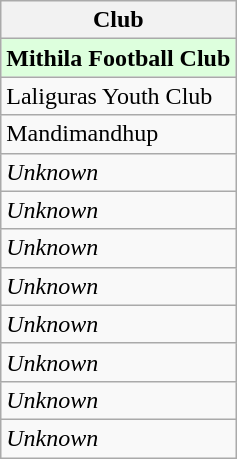<table class="wikitable" border="1">
<tr>
<th>Club</th>
</tr>
<tr bgcolor=#dfd>
<td><strong>Mithila Football Club</strong></td>
</tr>
<tr>
<td>Laliguras Youth Club</td>
</tr>
<tr>
<td>Mandimandhup</td>
</tr>
<tr>
<td><em>Unknown</em></td>
</tr>
<tr>
<td><em>Unknown</em></td>
</tr>
<tr>
<td><em>Unknown</em></td>
</tr>
<tr>
<td><em>Unknown</em></td>
</tr>
<tr>
<td><em>Unknown</em></td>
</tr>
<tr>
<td><em>Unknown</em></td>
</tr>
<tr>
<td><em>Unknown</em></td>
</tr>
<tr>
<td><em>Unknown</em></td>
</tr>
</table>
